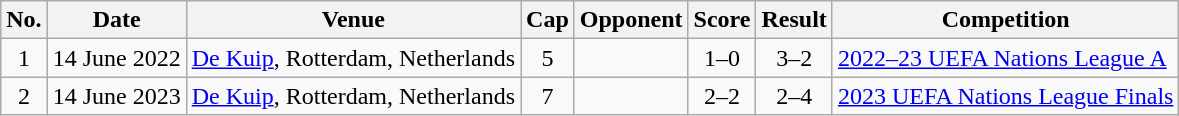<table class="wikitable">
<tr>
<th scope="col">No.</th>
<th scope="col" data-sort-type="date">Date</th>
<th scope="col">Venue</th>
<th scope="col">Cap</th>
<th scope="col">Opponent</th>
<th scope="col">Score</th>
<th scope="col">Result</th>
<th scope="col">Competition</th>
</tr>
<tr>
<td align="center">1</td>
<td>14 June 2022</td>
<td><a href='#'>De Kuip</a>, Rotterdam, Netherlands</td>
<td align=center>5</td>
<td></td>
<td align=center>1–0</td>
<td align=center>3–2</td>
<td><a href='#'>2022–23 UEFA Nations League A</a></td>
</tr>
<tr>
<td align="center">2</td>
<td>14 June 2023</td>
<td><a href='#'>De Kuip</a>, Rotterdam, Netherlands</td>
<td align=center>7</td>
<td></td>
<td align=center>2–2</td>
<td align=center>2–4 </td>
<td><a href='#'>2023 UEFA Nations League Finals</a></td>
</tr>
</table>
